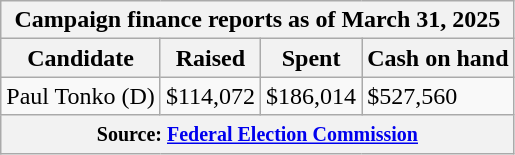<table class="wikitable sortable">
<tr>
<th colspan=4>Campaign finance reports as of March 31, 2025</th>
</tr>
<tr style="text-align:center;">
<th>Candidate</th>
<th>Raised</th>
<th>Spent</th>
<th>Cash on hand</th>
</tr>
<tr>
<td>Paul Tonko (D)</td>
<td>$114,072</td>
<td>$186,014</td>
<td>$527,560</td>
</tr>
<tr>
<th colspan="4"><small>Source: <a href='#'>Federal Election Commission</a></small></th>
</tr>
</table>
